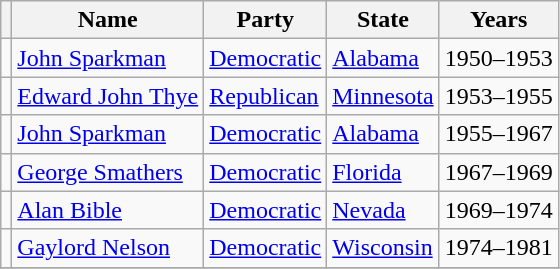<table class="wikitable">
<tr>
<th></th>
<th>Name</th>
<th>Party</th>
<th>State</th>
<th>Years</th>
</tr>
<tr>
<td></td>
<td><a href='#'>John Sparkman</a></td>
<td><a href='#'>Democratic</a></td>
<td><a href='#'>Alabama</a></td>
<td>1950–1953</td>
</tr>
<tr>
<td></td>
<td><a href='#'>Edward John Thye</a></td>
<td><a href='#'>Republican</a></td>
<td><a href='#'>Minnesota</a></td>
<td>1953–1955</td>
</tr>
<tr>
<td></td>
<td><a href='#'>John Sparkman</a></td>
<td><a href='#'>Democratic</a></td>
<td><a href='#'>Alabama</a></td>
<td>1955–1967</td>
</tr>
<tr>
<td></td>
<td><a href='#'>George Smathers</a></td>
<td><a href='#'>Democratic</a></td>
<td><a href='#'>Florida</a></td>
<td>1967–1969</td>
</tr>
<tr>
<td></td>
<td><a href='#'>Alan Bible</a></td>
<td><a href='#'>Democratic</a></td>
<td><a href='#'>Nevada</a></td>
<td>1969–1974</td>
</tr>
<tr>
<td></td>
<td><a href='#'>Gaylord Nelson</a></td>
<td><a href='#'>Democratic</a></td>
<td><a href='#'>Wisconsin</a></td>
<td>1974–1981</td>
</tr>
<tr>
</tr>
</table>
